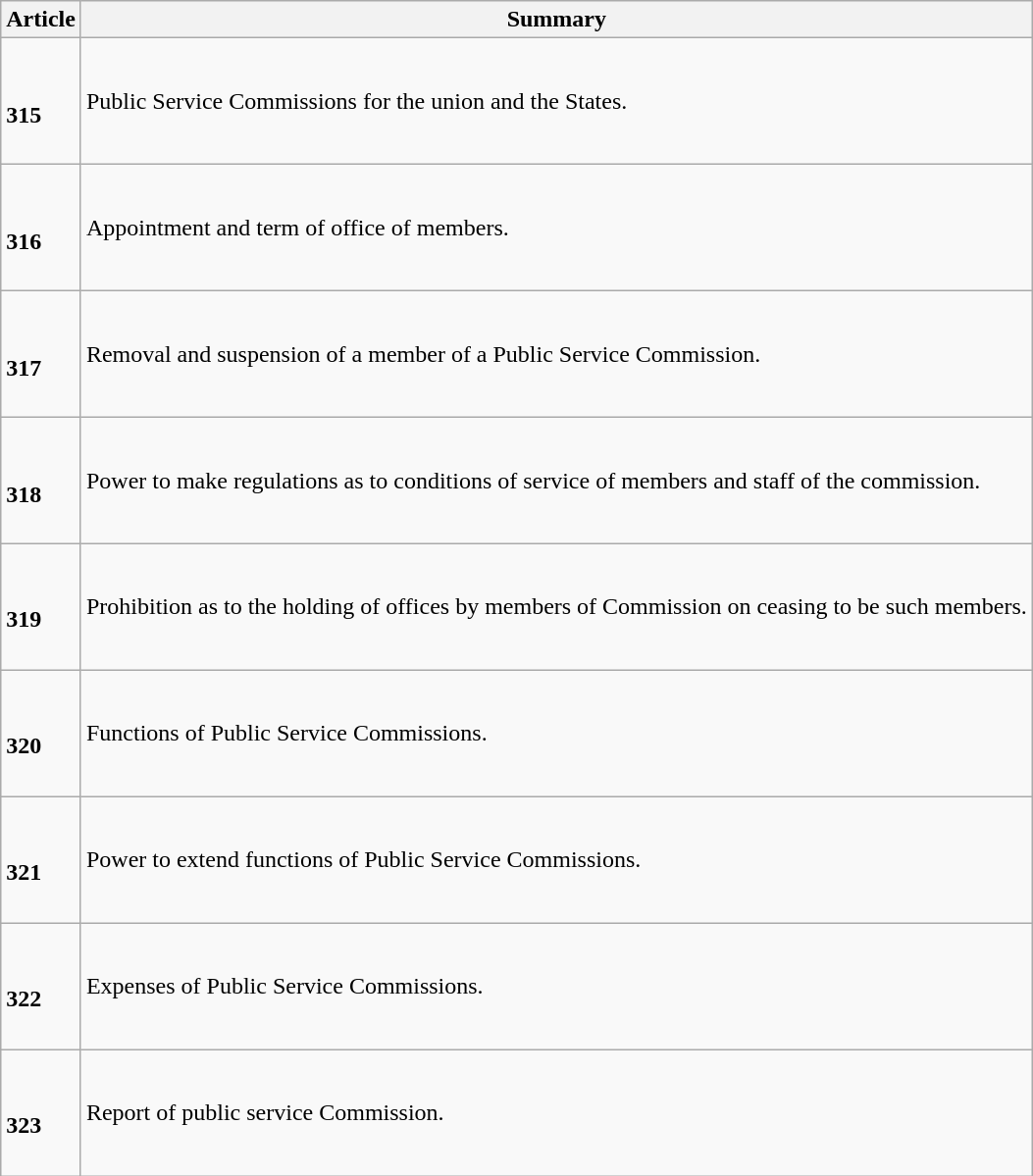<table class="wikitable">
<tr>
<th>Article</th>
<th>Summary</th>
</tr>
<tr>
<td><br><h4>315</h4></td>
<td>Public Service Commissions for the union and the States.</td>
</tr>
<tr>
<td><br><h4>316</h4></td>
<td>Appointment and term of office of members.</td>
</tr>
<tr>
<td><br><h4>317</h4></td>
<td>Removal and suspension of a member of a Public Service Commission.</td>
</tr>
<tr>
<td><br><h4>318</h4></td>
<td>Power to make regulations as to conditions of service of members and staff of the commission.</td>
</tr>
<tr>
<td><br><h4>319</h4></td>
<td>Prohibition as to the holding of offices by members of Commission on ceasing to be such members.</td>
</tr>
<tr>
<td><br><h4>320</h4></td>
<td>Functions of Public Service Commissions.</td>
</tr>
<tr>
<td><br><h4>321</h4></td>
<td>Power to extend functions of Public Service Commissions.</td>
</tr>
<tr>
<td><br><h4>322</h4></td>
<td>Expenses of Public Service Commissions.</td>
</tr>
<tr>
<td><br><h4>323</h4></td>
<td>Report of public service Commission.</td>
</tr>
</table>
